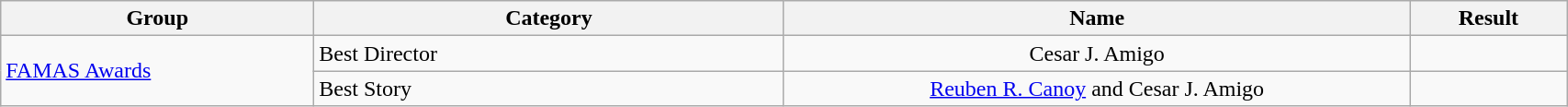<table | width="90%" class="wikitable sortable">
<tr>
<th width="20%">Group</th>
<th width="30%">Category</th>
<th width="40%">Name</th>
<th width="10%">Result</th>
</tr>
<tr>
<td rowspan="2" align="left"><a href='#'>FAMAS Awards</a></td>
<td>Best Director</td>
<td align="center">Cesar J. Amigo</td>
<td></td>
</tr>
<tr>
<td>Best Story</td>
<td align="center"><a href='#'>Reuben R. Canoy</a> and Cesar J. Amigo</td>
<td></td>
</tr>
</table>
